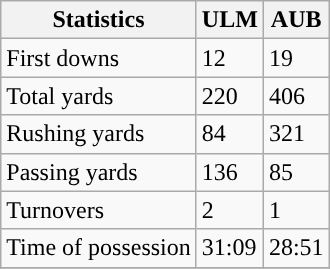<table class="wikitable">
<tr>
<th>Statistics</th>
<th>ULM</th>
<th>AUB</th>
</tr>
<tr>
<td>First downs</td>
<td>12</td>
<td>19</td>
</tr>
<tr>
<td>Total yards</td>
<td>220</td>
<td>406</td>
</tr>
<tr>
<td>Rushing yards</td>
<td>84</td>
<td>321</td>
</tr>
<tr>
<td>Passing yards</td>
<td>136</td>
<td>85</td>
</tr>
<tr>
<td>Turnovers</td>
<td>2</td>
<td>1</td>
</tr>
<tr>
<td>Time of possession</td>
<td>31:09</td>
<td>28:51</td>
</tr>
<tr>
</tr>
</table>
